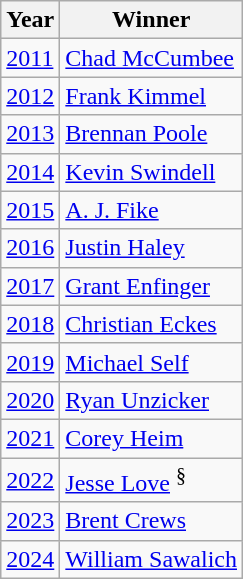<table class="wikitable">
<tr>
<th>Year</th>
<th>Winner</th>
</tr>
<tr>
<td><a href='#'>2011</a></td>
<td><a href='#'>Chad McCumbee</a></td>
</tr>
<tr>
<td><a href='#'>2012</a></td>
<td><a href='#'>Frank Kimmel</a></td>
</tr>
<tr>
<td><a href='#'>2013</a></td>
<td><a href='#'>Brennan Poole</a></td>
</tr>
<tr>
<td><a href='#'>2014</a></td>
<td><a href='#'>Kevin Swindell</a></td>
</tr>
<tr>
<td><a href='#'>2015</a></td>
<td><a href='#'>A. J. Fike</a></td>
</tr>
<tr>
<td><a href='#'>2016</a></td>
<td><a href='#'>Justin Haley</a></td>
</tr>
<tr>
<td><a href='#'>2017</a></td>
<td><a href='#'>Grant Enfinger</a></td>
</tr>
<tr>
<td><a href='#'>2018</a></td>
<td><a href='#'>Christian Eckes</a></td>
</tr>
<tr>
<td><a href='#'>2019</a></td>
<td><a href='#'>Michael Self</a></td>
</tr>
<tr>
<td><a href='#'>2020</a></td>
<td><a href='#'>Ryan Unzicker</a></td>
</tr>
<tr>
<td><a href='#'>2021</a></td>
<td><a href='#'>Corey Heim</a></td>
</tr>
<tr>
<td><a href='#'>2022</a></td>
<td><a href='#'>Jesse Love</a> <sup>§</sup></td>
</tr>
<tr>
<td><a href='#'>2023</a></td>
<td><a href='#'>Brent Crews</a></td>
</tr>
<tr>
<td><a href='#'>2024</a></td>
<td><a href='#'>William Sawalich</a></td>
</tr>
</table>
